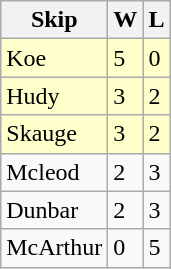<table class="wikitable">
<tr>
<th>Skip</th>
<th>W</th>
<th>L</th>
</tr>
<tr style="background:#ffffcc; width:20px;"|>
<td>Koe</td>
<td>5</td>
<td>0</td>
</tr>
<tr style="background:#ffffcc; width:20px;"|>
<td>Hudy</td>
<td>3</td>
<td>2</td>
</tr>
<tr style="background:#ffffcc; width:20px;"|>
<td>Skauge</td>
<td>3</td>
<td>2</td>
</tr>
<tr>
<td>Mcleod</td>
<td>2</td>
<td>3</td>
</tr>
<tr>
<td>Dunbar</td>
<td>2</td>
<td>3</td>
</tr>
<tr>
<td>McArthur</td>
<td>0</td>
<td>5</td>
</tr>
</table>
